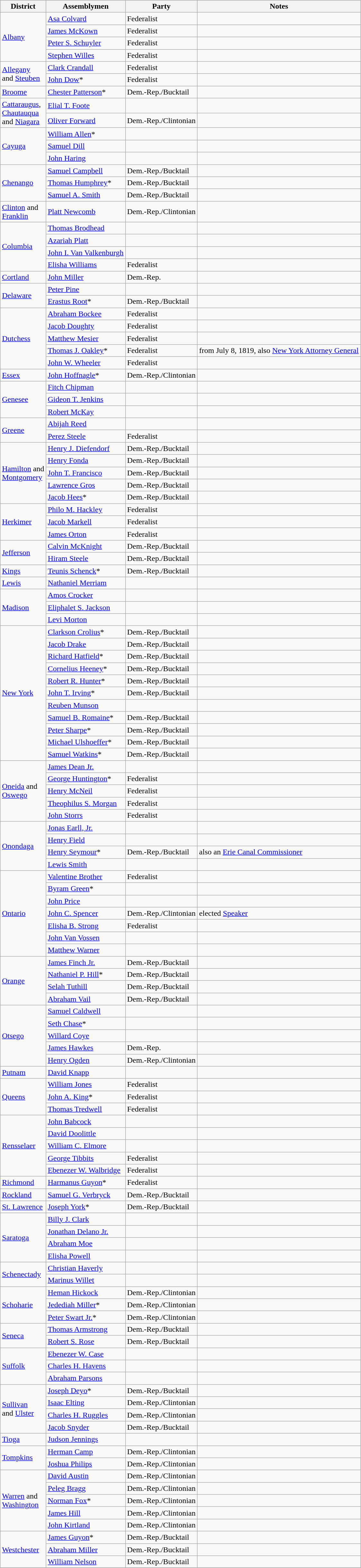<table class=wikitable>
<tr>
<th>District</th>
<th>Assemblymen</th>
<th>Party</th>
<th>Notes</th>
</tr>
<tr>
<td rowspan="4"><a href='#'>Albany</a></td>
<td><a href='#'>Asa Colvard</a></td>
<td>Federalist</td>
<td></td>
</tr>
<tr>
<td><a href='#'>James McKown</a></td>
<td>Federalist</td>
<td></td>
</tr>
<tr>
<td><a href='#'>Peter S. Schuyler</a></td>
<td>Federalist</td>
<td></td>
</tr>
<tr>
<td><a href='#'>Stephen Willes</a></td>
<td>Federalist</td>
<td></td>
</tr>
<tr>
<td rowspan="2"><a href='#'>Allegany</a> <br>and <a href='#'>Steuben</a></td>
<td><a href='#'>Clark Crandall</a></td>
<td>Federalist</td>
<td></td>
</tr>
<tr>
<td><a href='#'>John Dow</a>*</td>
<td>Federalist</td>
<td></td>
</tr>
<tr>
<td><a href='#'>Broome</a></td>
<td><a href='#'>Chester Patterson</a>*</td>
<td>Dem.-Rep./Bucktail</td>
<td></td>
</tr>
<tr>
<td rowspan="2"><a href='#'>Cattaraugus</a>, <br><a href='#'>Chautauqua</a> <br>and <a href='#'>Niagara</a></td>
<td><a href='#'>Elial T. Foote</a></td>
<td></td>
<td></td>
</tr>
<tr>
<td><a href='#'>Oliver Forward</a></td>
<td>Dem.-Rep./Clintonian</td>
<td></td>
</tr>
<tr>
<td rowspan="3"><a href='#'>Cayuga</a></td>
<td><a href='#'>William Allen</a>*</td>
<td></td>
<td></td>
</tr>
<tr>
<td><a href='#'>Samuel Dill</a></td>
<td></td>
<td></td>
</tr>
<tr>
<td><a href='#'>John Haring</a></td>
<td></td>
<td></td>
</tr>
<tr>
<td rowspan="3"><a href='#'>Chenango</a></td>
<td><a href='#'>Samuel Campbell</a></td>
<td>Dem.-Rep./Bucktail</td>
<td></td>
</tr>
<tr>
<td><a href='#'>Thomas Humphrey</a>*</td>
<td>Dem.-Rep./Bucktail</td>
<td></td>
</tr>
<tr>
<td><a href='#'>Samuel A. Smith</a></td>
<td>Dem.-Rep./Bucktail</td>
<td></td>
</tr>
<tr>
<td><a href='#'>Clinton</a> and <br><a href='#'>Franklin</a></td>
<td><a href='#'>Platt Newcomb</a></td>
<td>Dem.-Rep./Clintonian</td>
<td></td>
</tr>
<tr>
<td rowspan="4"><a href='#'>Columbia</a></td>
<td><a href='#'>Thomas Brodhead</a></td>
<td></td>
<td></td>
</tr>
<tr>
<td><a href='#'>Azariah Platt</a></td>
<td></td>
<td></td>
</tr>
<tr>
<td><a href='#'>John I. Van Valkenburgh</a></td>
<td></td>
<td></td>
</tr>
<tr>
<td><a href='#'>Elisha Williams</a></td>
<td>Federalist</td>
<td></td>
</tr>
<tr>
<td><a href='#'>Cortland</a></td>
<td><a href='#'>John Miller</a></td>
<td>Dem.-Rep.</td>
<td></td>
</tr>
<tr>
<td rowspan="2"><a href='#'>Delaware</a></td>
<td><a href='#'>Peter Pine</a></td>
<td></td>
<td></td>
</tr>
<tr>
<td><a href='#'>Erastus Root</a>*</td>
<td>Dem.-Rep./Bucktail</td>
<td></td>
</tr>
<tr>
<td rowspan="5"><a href='#'>Dutchess</a></td>
<td><a href='#'>Abraham Bockee</a></td>
<td>Federalist</td>
<td></td>
</tr>
<tr>
<td><a href='#'>Jacob Doughty</a></td>
<td>Federalist</td>
<td></td>
</tr>
<tr>
<td><a href='#'>Matthew Mesier</a></td>
<td>Federalist</td>
<td></td>
</tr>
<tr>
<td><a href='#'>Thomas J. Oakley</a>*</td>
<td>Federalist</td>
<td>from July 8, 1819, also <a href='#'>New York Attorney General</a></td>
</tr>
<tr>
<td><a href='#'>John W. Wheeler</a></td>
<td>Federalist</td>
<td></td>
</tr>
<tr>
<td><a href='#'>Essex</a></td>
<td><a href='#'>John Hoffnagle</a>*</td>
<td>Dem.-Rep./Clintonian</td>
<td></td>
</tr>
<tr>
<td rowspan="3"><a href='#'>Genesee</a></td>
<td><a href='#'>Fitch Chipman</a></td>
<td></td>
<td></td>
</tr>
<tr>
<td><a href='#'>Gideon T. Jenkins</a></td>
<td></td>
<td></td>
</tr>
<tr>
<td><a href='#'>Robert McKay</a></td>
<td></td>
<td></td>
</tr>
<tr>
<td rowspan="2"><a href='#'>Greene</a></td>
<td><a href='#'>Abijah Reed</a></td>
<td></td>
<td></td>
</tr>
<tr>
<td><a href='#'>Perez Steele</a></td>
<td>Federalist</td>
<td></td>
</tr>
<tr>
<td rowspan="5"><a href='#'>Hamilton</a> and <br><a href='#'>Montgomery</a></td>
<td><a href='#'>Henry J. Diefendorf</a></td>
<td>Dem.-Rep./Bucktail</td>
<td></td>
</tr>
<tr>
<td><a href='#'>Henry Fonda</a></td>
<td>Dem.-Rep./Bucktail</td>
<td></td>
</tr>
<tr>
<td><a href='#'>John T. Francisco</a></td>
<td>Dem.-Rep./Bucktail</td>
<td></td>
</tr>
<tr>
<td><a href='#'>Lawrence Gros</a></td>
<td>Dem.-Rep./Bucktail</td>
<td></td>
</tr>
<tr>
<td><a href='#'>Jacob Hees</a>*</td>
<td>Dem.-Rep./Bucktail</td>
<td></td>
</tr>
<tr>
<td rowspan="3"><a href='#'>Herkimer</a></td>
<td><a href='#'>Philo M. Hackley</a></td>
<td>Federalist</td>
<td></td>
</tr>
<tr>
<td><a href='#'>Jacob Markell</a></td>
<td>Federalist</td>
<td></td>
</tr>
<tr>
<td><a href='#'>James Orton</a></td>
<td>Federalist</td>
<td></td>
</tr>
<tr>
<td rowspan="2"><a href='#'>Jefferson</a></td>
<td><a href='#'>Calvin McKnight</a></td>
<td>Dem.-Rep./Bucktail</td>
<td></td>
</tr>
<tr>
<td><a href='#'>Hiram Steele</a></td>
<td>Dem.-Rep./Bucktail</td>
<td></td>
</tr>
<tr>
<td><a href='#'>Kings</a></td>
<td><a href='#'>Teunis Schenck</a>*</td>
<td>Dem.-Rep./Bucktail</td>
<td></td>
</tr>
<tr>
<td><a href='#'>Lewis</a></td>
<td><a href='#'>Nathaniel Merriam</a></td>
<td></td>
<td></td>
</tr>
<tr>
<td rowspan="3"><a href='#'>Madison</a></td>
<td><a href='#'>Amos Crocker</a></td>
<td></td>
<td></td>
</tr>
<tr>
<td><a href='#'>Eliphalet S. Jackson</a></td>
<td></td>
<td></td>
</tr>
<tr>
<td><a href='#'>Levi Morton</a></td>
<td></td>
<td></td>
</tr>
<tr>
<td rowspan="11"><a href='#'>New York</a></td>
<td><a href='#'>Clarkson Crolius</a>*</td>
<td>Dem.-Rep./Bucktail</td>
<td></td>
</tr>
<tr>
<td><a href='#'>Jacob Drake</a></td>
<td>Dem.-Rep./Bucktail</td>
<td></td>
</tr>
<tr>
<td><a href='#'>Richard Hatfield</a>*</td>
<td>Dem.-Rep./Bucktail</td>
<td></td>
</tr>
<tr>
<td><a href='#'>Cornelius Heeney</a>*</td>
<td>Dem.-Rep./Bucktail</td>
<td></td>
</tr>
<tr>
<td><a href='#'>Robert R. Hunter</a>*</td>
<td>Dem.-Rep./Bucktail</td>
<td></td>
</tr>
<tr>
<td><a href='#'>John T. Irving</a>*</td>
<td>Dem.-Rep./Bucktail</td>
<td></td>
</tr>
<tr>
<td><a href='#'>Reuben Munson</a></td>
<td></td>
<td></td>
</tr>
<tr>
<td><a href='#'>Samuel B. Romaine</a>*</td>
<td>Dem.-Rep./Bucktail</td>
<td></td>
</tr>
<tr>
<td><a href='#'>Peter Sharpe</a>*</td>
<td>Dem.-Rep./Bucktail</td>
<td></td>
</tr>
<tr>
<td><a href='#'>Michael Ulshoeffer</a>*</td>
<td>Dem.-Rep./Bucktail</td>
<td></td>
</tr>
<tr>
<td><a href='#'>Samuel Watkins</a>*</td>
<td>Dem.-Rep./Bucktail</td>
<td></td>
</tr>
<tr>
<td rowspan="5"><a href='#'>Oneida</a> and <br><a href='#'>Oswego</a></td>
<td><a href='#'>James Dean Jr.</a></td>
<td></td>
<td></td>
</tr>
<tr>
<td><a href='#'>George Huntington</a>*</td>
<td>Federalist</td>
<td></td>
</tr>
<tr>
<td><a href='#'>Henry McNeil</a></td>
<td>Federalist</td>
<td></td>
</tr>
<tr>
<td><a href='#'>Theophilus S. Morgan</a></td>
<td>Federalist</td>
<td></td>
</tr>
<tr>
<td><a href='#'>John Storrs</a></td>
<td>Federalist</td>
<td></td>
</tr>
<tr>
<td rowspan="4"><a href='#'>Onondaga</a></td>
<td><a href='#'>Jonas Earll, Jr.</a></td>
<td></td>
<td></td>
</tr>
<tr>
<td><a href='#'>Henry Field</a></td>
<td></td>
<td></td>
</tr>
<tr>
<td><a href='#'>Henry Seymour</a>*</td>
<td>Dem.-Rep./Bucktail</td>
<td>also an <a href='#'>Erie Canal Commissioner</a></td>
</tr>
<tr>
<td><a href='#'>Lewis Smith</a></td>
<td></td>
<td></td>
</tr>
<tr>
<td rowspan="7"><a href='#'>Ontario</a></td>
<td><a href='#'>Valentine Brother</a></td>
<td>Federalist</td>
<td></td>
</tr>
<tr>
<td><a href='#'>Byram Green</a>*</td>
<td></td>
<td></td>
</tr>
<tr>
<td><a href='#'>John Price</a></td>
<td></td>
<td></td>
</tr>
<tr>
<td><a href='#'>John C. Spencer</a></td>
<td>Dem.-Rep./Clintonian</td>
<td>elected <a href='#'>Speaker</a></td>
</tr>
<tr>
<td><a href='#'>Elisha B. Strong</a></td>
<td>Federalist</td>
<td></td>
</tr>
<tr>
<td><a href='#'>John Van Vossen</a></td>
<td></td>
<td></td>
</tr>
<tr>
<td><a href='#'>Matthew Warner</a></td>
<td></td>
<td></td>
</tr>
<tr>
<td rowspan="4"><a href='#'>Orange</a></td>
<td><a href='#'>James Finch Jr.</a></td>
<td>Dem.-Rep./Bucktail</td>
<td></td>
</tr>
<tr>
<td><a href='#'>Nathaniel P. Hill</a>*</td>
<td>Dem.-Rep./Bucktail</td>
<td></td>
</tr>
<tr>
<td><a href='#'>Selah Tuthill</a></td>
<td>Dem.-Rep./Bucktail</td>
<td></td>
</tr>
<tr>
<td><a href='#'>Abraham Vail</a></td>
<td>Dem.-Rep./Bucktail</td>
<td></td>
</tr>
<tr>
<td rowspan="5"><a href='#'>Otsego</a></td>
<td><a href='#'>Samuel Caldwell</a></td>
<td></td>
<td></td>
</tr>
<tr>
<td><a href='#'>Seth Chase</a>*</td>
<td></td>
<td></td>
</tr>
<tr>
<td><a href='#'>Willard Coye</a></td>
<td></td>
<td></td>
</tr>
<tr>
<td><a href='#'>James Hawkes</a></td>
<td>Dem.-Rep.</td>
<td></td>
</tr>
<tr>
<td><a href='#'>Henry Ogden</a></td>
<td>Dem.-Rep./Clintonian</td>
<td></td>
</tr>
<tr>
<td><a href='#'>Putnam</a></td>
<td><a href='#'>David Knapp</a></td>
<td></td>
<td></td>
</tr>
<tr>
<td rowspan="3"><a href='#'>Queens</a></td>
<td><a href='#'>William Jones</a></td>
<td>Federalist</td>
<td></td>
</tr>
<tr>
<td><a href='#'>John A. King</a>*</td>
<td>Federalist</td>
<td></td>
</tr>
<tr>
<td><a href='#'>Thomas Tredwell</a></td>
<td>Federalist</td>
<td></td>
</tr>
<tr>
<td rowspan="5"><a href='#'>Rensselaer</a></td>
<td><a href='#'>John Babcock</a></td>
<td></td>
<td></td>
</tr>
<tr>
<td><a href='#'>David Doolittle</a></td>
<td></td>
<td></td>
</tr>
<tr>
<td><a href='#'>William C. Elmore</a></td>
<td></td>
<td></td>
</tr>
<tr>
<td><a href='#'>George Tibbits</a></td>
<td>Federalist</td>
<td></td>
</tr>
<tr>
<td><a href='#'>Ebenezer W. Walbridge</a></td>
<td>Federalist</td>
<td></td>
</tr>
<tr>
<td><a href='#'>Richmond</a></td>
<td><a href='#'>Harmanus Guyon</a>*</td>
<td>Federalist</td>
<td></td>
</tr>
<tr>
<td><a href='#'>Rockland</a></td>
<td><a href='#'>Samuel G. Verbryck</a></td>
<td>Dem.-Rep./Bucktail</td>
<td></td>
</tr>
<tr>
<td><a href='#'>St. Lawrence</a></td>
<td><a href='#'>Joseph York</a>*</td>
<td>Dem.-Rep./Bucktail</td>
<td></td>
</tr>
<tr>
<td rowspan="4"><a href='#'>Saratoga</a></td>
<td><a href='#'>Billy J. Clark</a></td>
<td></td>
<td></td>
</tr>
<tr>
<td><a href='#'>Jonathan Delano Jr.</a></td>
<td></td>
<td></td>
</tr>
<tr>
<td><a href='#'>Abraham Moe</a></td>
<td></td>
<td></td>
</tr>
<tr>
<td><a href='#'>Elisha Powell</a></td>
<td></td>
<td></td>
</tr>
<tr>
<td rowspan="2"><a href='#'>Schenectady</a></td>
<td><a href='#'>Christian Haverly</a></td>
<td></td>
<td></td>
</tr>
<tr>
<td><a href='#'>Marinus Willet</a></td>
<td></td>
<td></td>
</tr>
<tr>
<td rowspan="3"><a href='#'>Schoharie</a></td>
<td><a href='#'>Heman Hickock</a></td>
<td>Dem.-Rep./Clintonian</td>
<td></td>
</tr>
<tr>
<td><a href='#'>Jedediah Miller</a>*</td>
<td>Dem.-Rep./Clintonian</td>
<td></td>
</tr>
<tr>
<td><a href='#'>Peter Swart Jr.</a>*</td>
<td>Dem.-Rep./Clintonian</td>
<td></td>
</tr>
<tr>
<td rowspan="2"><a href='#'>Seneca</a></td>
<td><a href='#'>Thomas Armstrong</a></td>
<td>Dem.-Rep./Bucktail</td>
<td></td>
</tr>
<tr>
<td><a href='#'>Robert S. Rose</a></td>
<td>Dem.-Rep./Bucktail</td>
<td></td>
</tr>
<tr>
<td rowspan="3"><a href='#'>Suffolk</a></td>
<td><a href='#'>Ebenezer W. Case</a></td>
<td></td>
<td></td>
</tr>
<tr>
<td><a href='#'>Charles H. Havens</a></td>
<td></td>
<td></td>
</tr>
<tr>
<td><a href='#'>Abraham Parsons</a></td>
<td></td>
<td></td>
</tr>
<tr>
<td rowspan="4"><a href='#'>Sullivan</a> <br>and <a href='#'>Ulster</a></td>
<td><a href='#'>Joseph Deyo</a>*</td>
<td>Dem.-Rep./Bucktail</td>
<td></td>
</tr>
<tr>
<td><a href='#'>Isaac Elting</a></td>
<td>Dem.-Rep./Clintonian</td>
<td></td>
</tr>
<tr>
<td><a href='#'>Charles H. Ruggles</a></td>
<td>Dem.-Rep./Clintonian</td>
<td></td>
</tr>
<tr>
<td><a href='#'>Jacob Snyder</a></td>
<td>Dem.-Rep./Bucktail</td>
<td></td>
</tr>
<tr>
<td><a href='#'>Tioga</a></td>
<td><a href='#'>Judson Jennings</a></td>
<td></td>
<td></td>
</tr>
<tr>
<td rowspan="2"><a href='#'>Tompkins</a></td>
<td><a href='#'>Herman Camp</a></td>
<td>Dem.-Rep./Clintonian</td>
<td></td>
</tr>
<tr>
<td><a href='#'>Joshua Philips</a></td>
<td>Dem.-Rep./Clintonian</td>
<td></td>
</tr>
<tr>
<td rowspan="5"><a href='#'>Warren</a> and <br><a href='#'>Washington</a></td>
<td><a href='#'>David Austin</a></td>
<td>Dem.-Rep./Clintonian</td>
<td></td>
</tr>
<tr>
<td><a href='#'>Peleg Bragg</a></td>
<td>Dem.-Rep./Clintonian</td>
<td></td>
</tr>
<tr>
<td><a href='#'>Norman Fox</a>*</td>
<td>Dem.-Rep./Clintonian</td>
<td></td>
</tr>
<tr>
<td><a href='#'>James Hill</a></td>
<td>Dem.-Rep./Clintonian</td>
<td></td>
</tr>
<tr>
<td><a href='#'>John Kirtland</a></td>
<td>Dem.-Rep./Clintonian</td>
<td></td>
</tr>
<tr>
<td rowspan="3"><a href='#'>Westchester</a></td>
<td><a href='#'>James Guyon</a>*</td>
<td>Dem.-Rep./Bucktail</td>
<td></td>
</tr>
<tr>
<td><a href='#'>Abraham Miller</a></td>
<td>Dem.-Rep./Bucktail</td>
<td></td>
</tr>
<tr>
<td><a href='#'>William Nelson</a></td>
<td>Dem.-Rep./Bucktail</td>
<td></td>
</tr>
<tr>
</tr>
</table>
